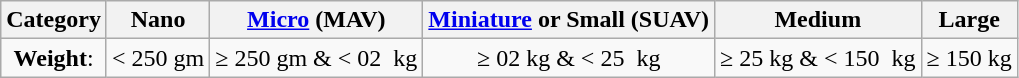<table class="wikitable sortable" style="text-align:center;">
<tr>
<th>Category</th>
<th>Nano</th>
<th><a href='#'>Micro</a> (MAV)</th>
<th><a href='#'>Miniature</a> or Small (SUAV)</th>
<th>Medium</th>
<th>Large</th>
</tr>
<tr>
<td><strong>Weight</strong>:</td>
<td>< 250 gm</td>
<td>≥ 250 gm & < 02  kg</td>
<td>≥ 02 kg & < 25  kg</td>
<td>≥ 25 kg & < 150  kg</td>
<td>≥ 150 kg</td>
</tr>
</table>
